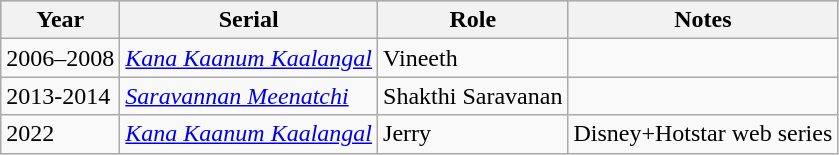<table class="wikitable">
<tr style="background:#cccccf;">
<th>Year</th>
<th>Serial</th>
<th>Role</th>
<th>Notes</th>
</tr>
<tr>
<td rowspan="1">2006–2008</td>
<td><em><a href='#'>Kana Kaanum Kaalangal</a></em></td>
<td>Vineeth</td>
<td></td>
</tr>
<tr>
<td rowspan="1">2013-2014</td>
<td><em><a href='#'>Saravannan Meenatchi</a></em></td>
<td>Shakthi Saravanan</td>
<td></td>
</tr>
<tr>
<td>2022</td>
<td><em><a href='#'>Kana Kaanum Kaalangal</a></em></td>
<td>Jerry</td>
<td>Disney+Hotstar web series</td>
</tr>
</table>
